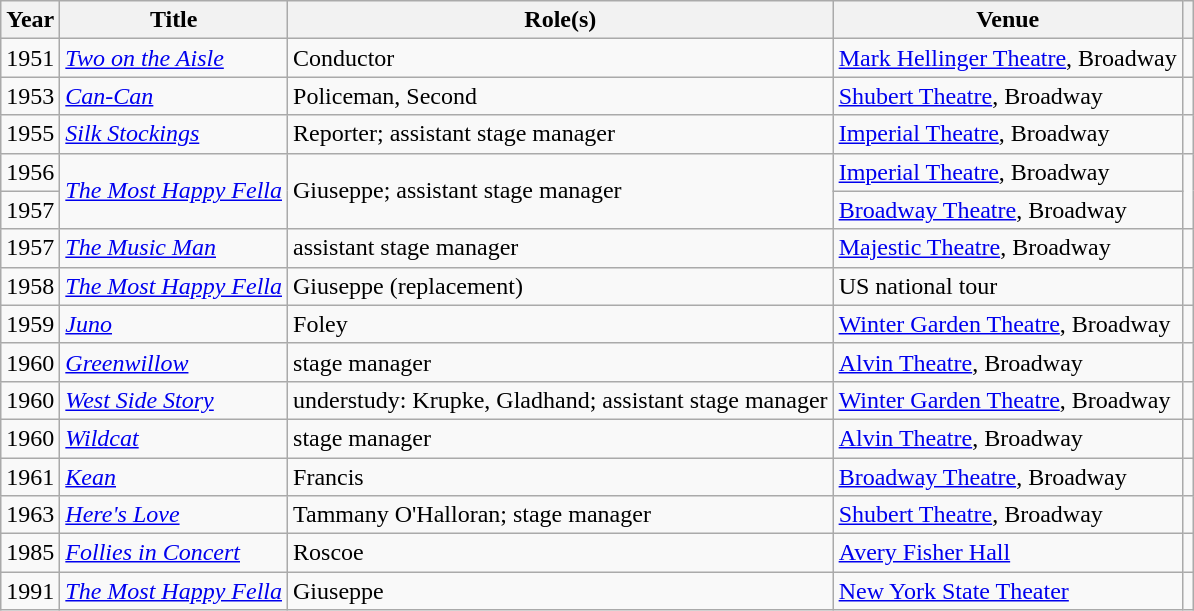<table class="wikitable plainrowheaders sortable" style="margin-right: 0;">
<tr>
<th scope="col">Year</th>
<th scope="col">Title</th>
<th scope="col">Role(s)</th>
<th scope="col">Venue</th>
<th scope="col" class="unsortable"></th>
</tr>
<tr>
<td>1951</td>
<td><em><a href='#'>Two on the Aisle</a></em></td>
<td>Conductor</td>
<td><a href='#'>Mark Hellinger Theatre</a>, Broadway</td>
<td style="text-align: center;"></td>
</tr>
<tr>
<td>1953</td>
<td><em><a href='#'>Can-Can</a></em></td>
<td>Policeman, Second</td>
<td><a href='#'>Shubert Theatre</a>, Broadway</td>
<td style="text-align: center;"></td>
</tr>
<tr>
<td>1955</td>
<td><em><a href='#'>Silk Stockings</a></em></td>
<td>Reporter; assistant stage manager</td>
<td><a href='#'>Imperial Theatre</a>, Broadway</td>
<td style="text-align: center;"></td>
</tr>
<tr>
<td>1956</td>
<td data-sort-value="Most Happy Fella, The" rowspan=2><em><a href='#'>The Most Happy Fella</a></em></td>
<td rowspan=2>Giuseppe; assistant stage manager</td>
<td><a href='#'>Imperial Theatre</a>, Broadway</td>
<td rowspan=2 style="text-align: center;"></td>
</tr>
<tr>
<td>1957</td>
<td><a href='#'>Broadway Theatre</a>, Broadway</td>
</tr>
<tr>
<td>1957</td>
<td data-sort-value="Music Man, The"><em><a href='#'>The Music Man</a></em></td>
<td>assistant stage manager</td>
<td><a href='#'>Majestic Theatre</a>, Broadway</td>
<td style="text-align: center;"></td>
</tr>
<tr>
<td>1958</td>
<td data-sort-value="Most Happy Fella, The"><em><a href='#'>The Most Happy Fella</a></em></td>
<td>Giuseppe (replacement)</td>
<td>US national tour</td>
<td style="text-align: center;"></td>
</tr>
<tr>
<td>1959</td>
<td><em><a href='#'>Juno</a></em></td>
<td>Foley</td>
<td><a href='#'>Winter Garden Theatre</a>, Broadway</td>
<td style="text-align: center;"></td>
</tr>
<tr>
<td>1960</td>
<td><em><a href='#'>Greenwillow</a></em></td>
<td>stage manager</td>
<td><a href='#'>Alvin Theatre</a>, Broadway</td>
<td style="text-align: center;"></td>
</tr>
<tr>
<td>1960</td>
<td><em><a href='#'>West Side Story</a></em></td>
<td>understudy: Krupke, Gladhand; assistant stage manager</td>
<td><a href='#'>Winter Garden Theatre</a>, Broadway</td>
<td style="text-align: center;"></td>
</tr>
<tr>
<td>1960</td>
<td><em><a href='#'>Wildcat</a></em></td>
<td>stage manager</td>
<td><a href='#'>Alvin Theatre</a>, Broadway</td>
<td style="text-align: center;"></td>
</tr>
<tr>
<td>1961</td>
<td><em><a href='#'>Kean</a></em></td>
<td>Francis</td>
<td><a href='#'>Broadway Theatre</a>, Broadway</td>
<td style="text-align: center;"></td>
</tr>
<tr>
<td>1963</td>
<td><em><a href='#'>Here's Love</a></em></td>
<td>Tammany O'Halloran; stage manager</td>
<td><a href='#'>Shubert Theatre</a>, Broadway</td>
<td style="text-align: center;"></td>
</tr>
<tr>
<td>1985</td>
<td><em><a href='#'>Follies in Concert</a></em></td>
<td>Roscoe</td>
<td><a href='#'>Avery Fisher Hall</a></td>
<td style="text-align: center;"></td>
</tr>
<tr>
<td>1991</td>
<td data-sort-value="Most Happy Fella, The"><em><a href='#'>The Most Happy Fella</a></em></td>
<td>Giuseppe</td>
<td><a href='#'>New York State Theater</a></td>
<td style="text-align: center;"></td>
</tr>
</table>
